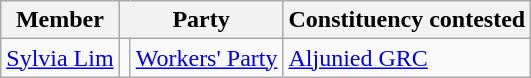<table class="wikitable sortable">
<tr>
<th>Member</th>
<th colspan="2">Party</th>
<th>Constituency contested</th>
</tr>
<tr>
<td><a href='#'>Sylvia Lim</a></td>
<td></td>
<td><a href='#'>Workers' Party</a></td>
<td><a href='#'>Aljunied GRC</a></td>
</tr>
</table>
